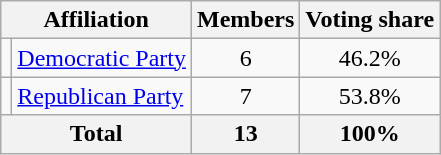<table class=wikitable>
<tr valign=bottom>
<th colspan="2" style="text-align:center;">Affiliation</th>
<th>Members</th>
<th>Voting share</th>
</tr>
<tr>
<td></td>
<td><a href='#'>Democratic Party</a></td>
<td align=center>6</td>
<td align=center>46.2%</td>
</tr>
<tr>
<td></td>
<td><a href='#'>Republican Party</a></td>
<td align=center>7</td>
<td align=center>53.8%</td>
</tr>
<tr>
<th colspan=2>Total</th>
<th>13</th>
<th>100%</th>
</tr>
</table>
